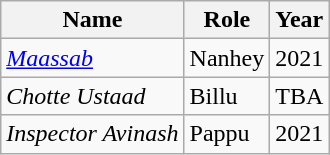<table class="wikitable">
<tr>
<th>Name</th>
<th>Role</th>
<th>Year</th>
</tr>
<tr>
<td><em><a href='#'>Maassab</a></em></td>
<td>Nanhey</td>
<td>2021</td>
</tr>
<tr>
<td><em>Chotte Ustaad</em></td>
<td>Billu</td>
<td>TBA</td>
</tr>
<tr>
<td><em>Inspector Avinash</em></td>
<td>Pappu</td>
<td>2021</td>
</tr>
</table>
